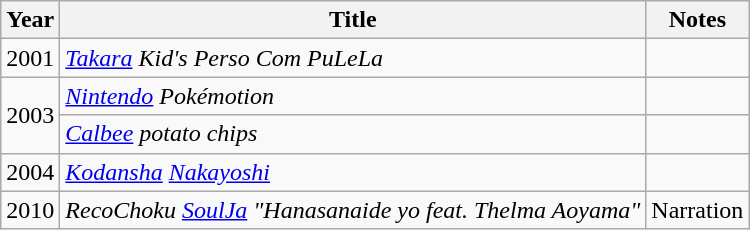<table class="wikitable">
<tr>
<th>Year</th>
<th>Title</th>
<th>Notes</th>
</tr>
<tr>
<td>2001</td>
<td><em><a href='#'>Takara</a> Kid's Perso Com PuLeLa</em></td>
<td></td>
</tr>
<tr>
<td rowspan="2">2003</td>
<td><em><a href='#'>Nintendo</a> Pokémotion</em></td>
<td></td>
</tr>
<tr>
<td><em><a href='#'>Calbee</a> potato chips</em></td>
<td></td>
</tr>
<tr>
<td>2004</td>
<td><em><a href='#'>Kodansha</a> <a href='#'>Nakayoshi</a> </em></td>
<td></td>
</tr>
<tr>
<td>2010</td>
<td><em>RecoChoku <a href='#'>SoulJa</a> "Hanasanaide yo feat. Thelma Aoyama"</em></td>
<td>Narration</td>
</tr>
</table>
